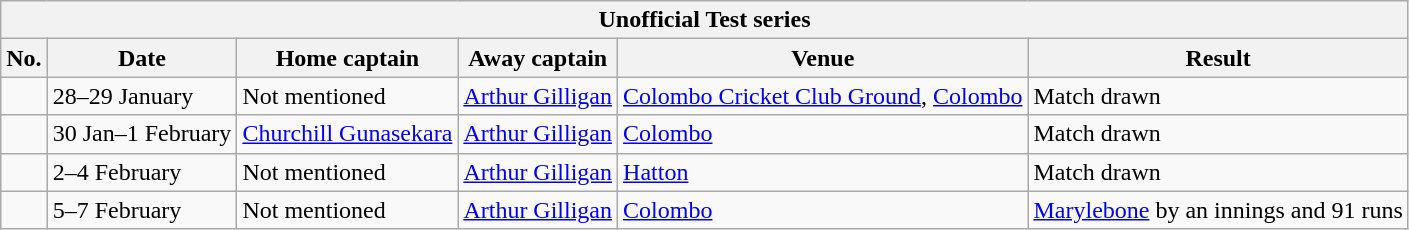<table class="wikitable">
<tr>
<th colspan="9">Unofficial Test series</th>
</tr>
<tr>
<th>No.</th>
<th>Date</th>
<th>Home captain</th>
<th>Away captain</th>
<th>Venue</th>
<th>Result</th>
</tr>
<tr>
<td></td>
<td>28–29 January</td>
<td>Not mentioned</td>
<td><a href='#'>Arthur Gilligan</a></td>
<td><a href='#'>Colombo Cricket Club Ground</a>, <a href='#'>Colombo</a></td>
<td>Match drawn</td>
</tr>
<tr>
<td></td>
<td>30 Jan–1 February</td>
<td><a href='#'>Churchill Gunasekara</a></td>
<td><a href='#'>Arthur Gilligan</a></td>
<td><a href='#'>Colombo</a></td>
<td>Match drawn</td>
</tr>
<tr>
<td></td>
<td>2–4 February</td>
<td>Not mentioned</td>
<td><a href='#'>Arthur Gilligan</a></td>
<td><a href='#'>Hatton</a></td>
<td>Match drawn</td>
</tr>
<tr>
<td></td>
<td>5–7 February</td>
<td>Not mentioned</td>
<td><a href='#'>Arthur Gilligan</a></td>
<td><a href='#'>Colombo</a></td>
<td><a href='#'>Marylebone</a> by an innings and 91 runs</td>
</tr>
</table>
